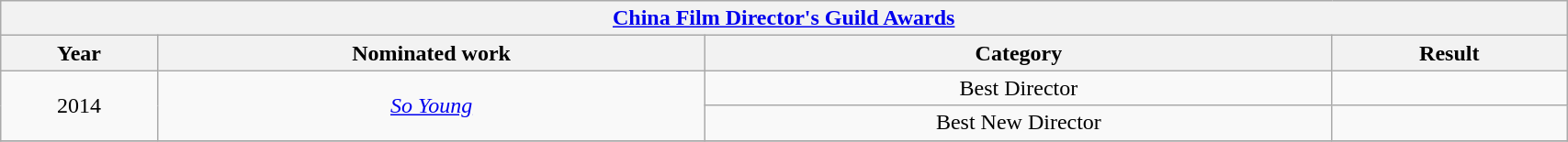<table width="90%" class="wikitable">
<tr>
<th colspan="4" align="center"><a href='#'>China Film Director's Guild Awards</a></th>
</tr>
<tr>
<th width="10%">Year</th>
<th width="35%">Nominated work</th>
<th width="40%">Category</th>
<th width="15%">Result</th>
</tr>
<tr>
<td rowspan=2 align="center">2014</td>
<td rowspan=2 align="center"><em><a href='#'>So Young</a></em></td>
<td align="center">Best Director</td>
<td></td>
</tr>
<tr>
<td align="center">Best New Director</td>
<td></td>
</tr>
<tr>
</tr>
</table>
